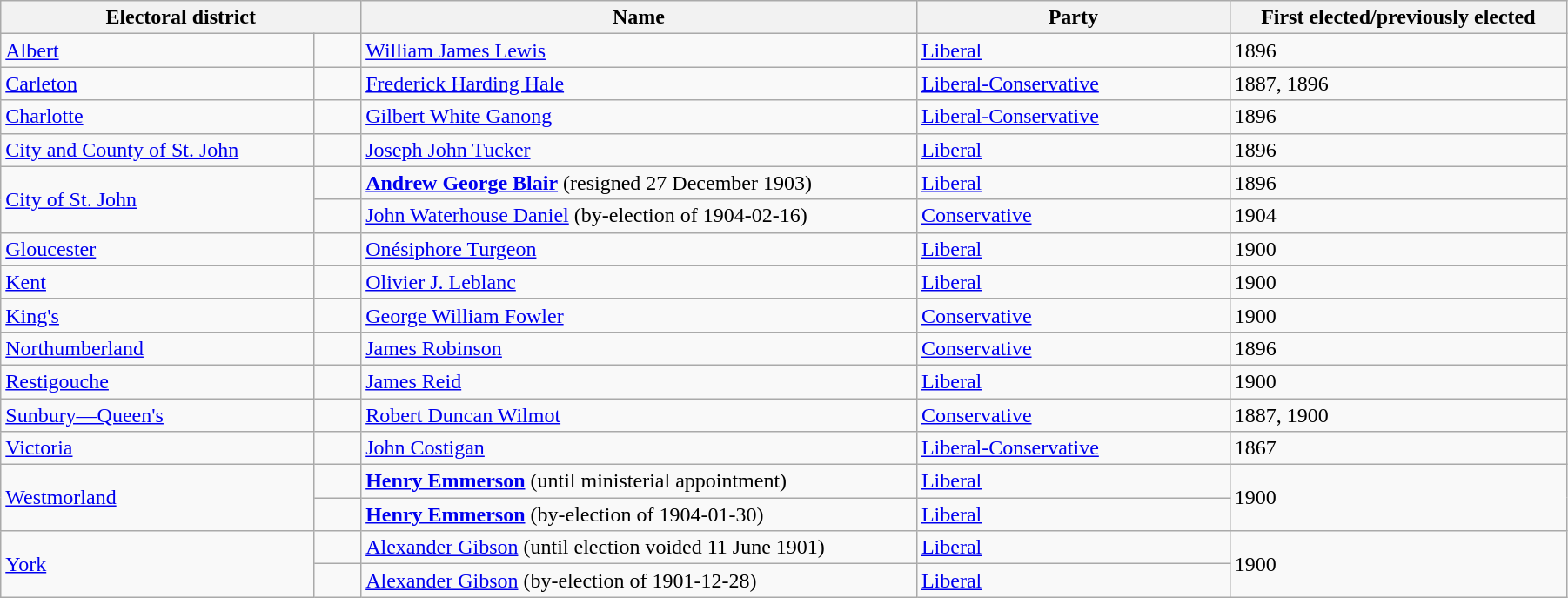<table class="wikitable" width=95%>
<tr>
<th colspan=2 width=23%>Electoral district</th>
<th>Name</th>
<th width=20%>Party</th>
<th>First elected/previously elected</th>
</tr>
<tr>
<td width=20%><a href='#'>Albert</a></td>
<td></td>
<td><a href='#'>William James Lewis</a></td>
<td><a href='#'>Liberal</a></td>
<td>1896</td>
</tr>
<tr>
<td><a href='#'>Carleton</a></td>
<td></td>
<td><a href='#'>Frederick Harding Hale</a></td>
<td><a href='#'>Liberal-Conservative</a></td>
<td>1887, 1896</td>
</tr>
<tr>
<td><a href='#'>Charlotte</a></td>
<td></td>
<td><a href='#'>Gilbert White Ganong</a></td>
<td><a href='#'>Liberal-Conservative</a></td>
<td>1896</td>
</tr>
<tr>
<td><a href='#'>City and County of St. John</a></td>
<td></td>
<td><a href='#'>Joseph John Tucker</a></td>
<td><a href='#'>Liberal</a></td>
<td>1896</td>
</tr>
<tr>
<td rowspan=2><a href='#'>City of St. John</a></td>
<td></td>
<td><strong><a href='#'>Andrew George Blair</a></strong> (resigned 27 December 1903)</td>
<td><a href='#'>Liberal</a></td>
<td>1896</td>
</tr>
<tr>
<td></td>
<td><a href='#'>John Waterhouse Daniel</a> (by-election of 1904-02-16)</td>
<td><a href='#'>Conservative</a></td>
<td>1904</td>
</tr>
<tr>
<td><a href='#'>Gloucester</a></td>
<td></td>
<td><a href='#'>Onésiphore Turgeon</a></td>
<td><a href='#'>Liberal</a></td>
<td>1900</td>
</tr>
<tr>
<td><a href='#'>Kent</a></td>
<td></td>
<td><a href='#'>Olivier J. Leblanc</a></td>
<td><a href='#'>Liberal</a></td>
<td>1900</td>
</tr>
<tr>
<td><a href='#'>King's</a></td>
<td></td>
<td><a href='#'>George William Fowler</a></td>
<td><a href='#'>Conservative</a></td>
<td>1900</td>
</tr>
<tr>
<td><a href='#'>Northumberland</a></td>
<td></td>
<td><a href='#'>James Robinson</a></td>
<td><a href='#'>Conservative</a></td>
<td>1896</td>
</tr>
<tr>
<td><a href='#'>Restigouche</a></td>
<td></td>
<td><a href='#'>James Reid</a></td>
<td><a href='#'>Liberal</a></td>
<td>1900</td>
</tr>
<tr>
<td><a href='#'>Sunbury—Queen's</a></td>
<td></td>
<td><a href='#'>Robert Duncan Wilmot</a></td>
<td><a href='#'>Conservative</a></td>
<td>1887, 1900</td>
</tr>
<tr>
<td><a href='#'>Victoria</a></td>
<td></td>
<td><a href='#'>John Costigan</a></td>
<td><a href='#'>Liberal-Conservative</a></td>
<td>1867</td>
</tr>
<tr>
<td rowspan=2><a href='#'>Westmorland</a></td>
<td></td>
<td><strong><a href='#'>Henry Emmerson</a></strong> (until ministerial appointment)</td>
<td><a href='#'>Liberal</a></td>
<td rowspan=2>1900</td>
</tr>
<tr>
<td></td>
<td><strong><a href='#'>Henry Emmerson</a></strong> (by-election of 1904-01-30)</td>
<td><a href='#'>Liberal</a></td>
</tr>
<tr>
<td rowspan=2><a href='#'>York</a></td>
<td></td>
<td><a href='#'>Alexander Gibson</a> (until election voided 11 June 1901)</td>
<td><a href='#'>Liberal</a></td>
<td rowspan=2>1900</td>
</tr>
<tr>
<td></td>
<td><a href='#'>Alexander Gibson</a> (by-election of 1901-12-28)</td>
<td><a href='#'>Liberal</a></td>
</tr>
</table>
